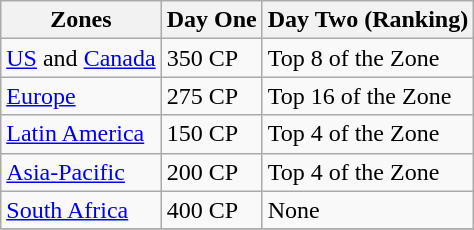<table class="wikitable">
<tr>
<th>Zones</th>
<th>Day One</th>
<th>Day Two (Ranking)</th>
</tr>
<tr>
<td><a href='#'>US</a> and <a href='#'>Canada</a></td>
<td>350 CP</td>
<td>Top 8 of the Zone</td>
</tr>
<tr>
<td><a href='#'>Europe</a></td>
<td>275 CP</td>
<td>Top 16 of the Zone</td>
</tr>
<tr>
<td><a href='#'>Latin America</a></td>
<td>150 CP</td>
<td>Top 4 of the Zone</td>
</tr>
<tr>
<td><a href='#'>Asia-Pacific</a></td>
<td>200 CP</td>
<td>Top 4 of the Zone</td>
</tr>
<tr>
<td><a href='#'>South Africa</a></td>
<td>400 CP</td>
<td>None</td>
</tr>
<tr>
</tr>
</table>
